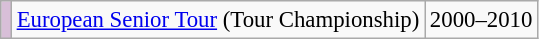<table class="wikitable" style="font-size:95%">
<tr>
<td style="background:thistle"></td>
<td><a href='#'>European Senior Tour</a> (Tour Championship)</td>
<td>2000–2010</td>
</tr>
</table>
